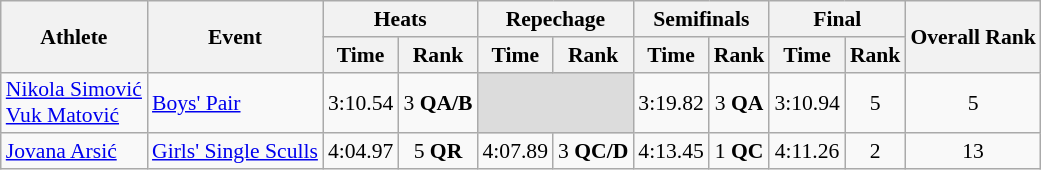<table class="wikitable" style="font-size:90%">
<tr>
<th rowspan="2">Athlete</th>
<th rowspan="2">Event</th>
<th colspan="2">Heats</th>
<th colspan="2">Repechage</th>
<th colspan="2">Semifinals</th>
<th colspan="2">Final</th>
<th rowspan="2">Overall Rank</th>
</tr>
<tr>
<th>Time</th>
<th>Rank</th>
<th>Time</th>
<th>Rank</th>
<th>Time</th>
<th>Rank</th>
<th>Time</th>
<th>Rank</th>
</tr>
<tr>
<td><a href='#'>Nikola Simović</a><br><a href='#'>Vuk Matović</a></td>
<td><a href='#'>Boys' Pair</a></td>
<td align=center>3:10.54</td>
<td align=center>3 <strong>QA/B</strong></td>
<td colspan=2 bgcolor=#DCDCDC></td>
<td align=center>3:19.82</td>
<td align=center>3 <strong>QA</strong></td>
<td align=center>3:10.94</td>
<td align=center>5</td>
<td align=center>5</td>
</tr>
<tr>
<td><a href='#'>Jovana Arsić</a></td>
<td><a href='#'>Girls' Single Sculls</a></td>
<td align=center>4:04.97</td>
<td align=center>5 <strong>QR</strong></td>
<td align=center>4:07.89</td>
<td align=center>3 <strong>QC/D</strong></td>
<td align=center>4:13.45</td>
<td align=center>1 <strong>QC</strong></td>
<td align=center>4:11.26</td>
<td align=center>2</td>
<td align=center>13</td>
</tr>
</table>
